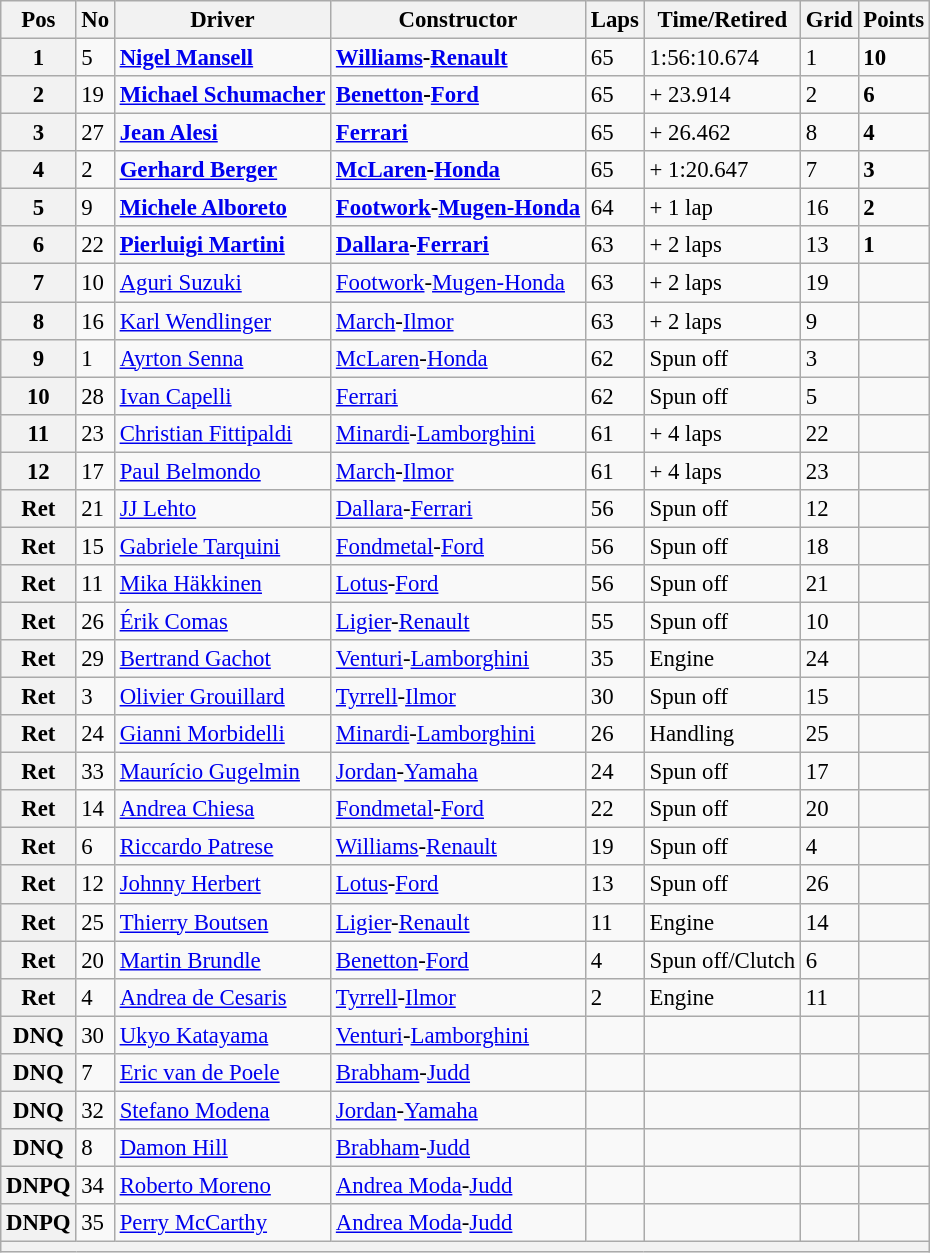<table class="wikitable" style="font-size: 95%;">
<tr>
<th>Pos</th>
<th>No</th>
<th>Driver</th>
<th>Constructor</th>
<th>Laps</th>
<th>Time/Retired</th>
<th>Grid</th>
<th>Points</th>
</tr>
<tr>
<th>1</th>
<td>5</td>
<td> <strong><a href='#'>Nigel Mansell</a></strong></td>
<td><strong><a href='#'>Williams</a>-<a href='#'>Renault</a></strong></td>
<td>65</td>
<td>1:56:10.674</td>
<td>1</td>
<td><strong>10</strong></td>
</tr>
<tr>
<th>2</th>
<td>19</td>
<td> <strong><a href='#'>Michael Schumacher</a></strong></td>
<td><strong><a href='#'>Benetton</a>-<a href='#'>Ford</a></strong></td>
<td>65</td>
<td>+ 23.914</td>
<td>2</td>
<td><strong>6</strong></td>
</tr>
<tr>
<th>3</th>
<td>27</td>
<td> <strong><a href='#'>Jean Alesi</a></strong></td>
<td><strong><a href='#'>Ferrari</a></strong></td>
<td>65</td>
<td>+ 26.462</td>
<td>8</td>
<td><strong>4</strong></td>
</tr>
<tr>
<th>4</th>
<td>2</td>
<td> <strong><a href='#'>Gerhard Berger</a></strong></td>
<td><strong><a href='#'>McLaren</a>-<a href='#'>Honda</a></strong></td>
<td>65</td>
<td>+ 1:20.647</td>
<td>7</td>
<td><strong>3</strong></td>
</tr>
<tr>
<th>5</th>
<td>9</td>
<td> <strong><a href='#'>Michele Alboreto</a></strong></td>
<td><strong><a href='#'>Footwork</a>-<a href='#'>Mugen-Honda</a></strong></td>
<td>64</td>
<td>+ 1 lap</td>
<td>16</td>
<td><strong>2</strong></td>
</tr>
<tr>
<th>6</th>
<td>22</td>
<td> <strong><a href='#'>Pierluigi Martini</a></strong></td>
<td><strong><a href='#'>Dallara</a>-<a href='#'>Ferrari</a></strong></td>
<td>63</td>
<td>+ 2 laps</td>
<td>13</td>
<td><strong>1</strong></td>
</tr>
<tr>
<th>7</th>
<td>10</td>
<td> <a href='#'>Aguri Suzuki</a></td>
<td><a href='#'>Footwork</a>-<a href='#'>Mugen-Honda</a></td>
<td>63</td>
<td>+ 2 laps</td>
<td>19</td>
<td></td>
</tr>
<tr>
<th>8</th>
<td>16</td>
<td> <a href='#'>Karl Wendlinger</a></td>
<td><a href='#'>March</a>-<a href='#'>Ilmor</a></td>
<td>63</td>
<td>+ 2 laps</td>
<td>9</td>
<td></td>
</tr>
<tr>
<th>9</th>
<td>1</td>
<td> <a href='#'>Ayrton Senna</a></td>
<td><a href='#'>McLaren</a>-<a href='#'>Honda</a></td>
<td>62</td>
<td>Spun off</td>
<td>3</td>
<td></td>
</tr>
<tr>
<th>10</th>
<td>28</td>
<td> <a href='#'>Ivan Capelli</a></td>
<td><a href='#'>Ferrari</a></td>
<td>62</td>
<td>Spun off</td>
<td>5</td>
<td></td>
</tr>
<tr>
<th>11</th>
<td>23</td>
<td> <a href='#'>Christian Fittipaldi</a></td>
<td><a href='#'>Minardi</a>-<a href='#'>Lamborghini</a></td>
<td>61</td>
<td>+ 4 laps</td>
<td>22</td>
<td></td>
</tr>
<tr>
<th>12</th>
<td>17</td>
<td> <a href='#'>Paul Belmondo</a></td>
<td><a href='#'>March</a>-<a href='#'>Ilmor</a></td>
<td>61</td>
<td>+ 4 laps</td>
<td>23</td>
<td></td>
</tr>
<tr>
<th>Ret</th>
<td>21</td>
<td> <a href='#'>JJ Lehto</a></td>
<td><a href='#'>Dallara</a>-<a href='#'>Ferrari</a></td>
<td>56</td>
<td>Spun off</td>
<td>12</td>
<td></td>
</tr>
<tr>
<th>Ret</th>
<td>15</td>
<td> <a href='#'>Gabriele Tarquini</a></td>
<td><a href='#'>Fondmetal</a>-<a href='#'>Ford</a></td>
<td>56</td>
<td>Spun off</td>
<td>18</td>
<td></td>
</tr>
<tr>
<th>Ret</th>
<td>11</td>
<td> <a href='#'>Mika Häkkinen</a></td>
<td><a href='#'>Lotus</a>-<a href='#'>Ford</a></td>
<td>56</td>
<td>Spun off</td>
<td>21</td>
<td></td>
</tr>
<tr>
<th>Ret</th>
<td>26</td>
<td> <a href='#'>Érik Comas</a></td>
<td><a href='#'>Ligier</a>-<a href='#'>Renault</a></td>
<td>55</td>
<td>Spun off</td>
<td>10</td>
<td></td>
</tr>
<tr>
<th>Ret</th>
<td>29</td>
<td> <a href='#'>Bertrand Gachot</a></td>
<td><a href='#'>Venturi</a>-<a href='#'>Lamborghini</a></td>
<td>35</td>
<td>Engine</td>
<td>24</td>
<td></td>
</tr>
<tr>
<th>Ret</th>
<td>3</td>
<td> <a href='#'>Olivier Grouillard</a></td>
<td><a href='#'>Tyrrell</a>-<a href='#'>Ilmor</a></td>
<td>30</td>
<td>Spun off</td>
<td>15</td>
<td></td>
</tr>
<tr>
<th>Ret</th>
<td>24</td>
<td> <a href='#'>Gianni Morbidelli</a></td>
<td><a href='#'>Minardi</a>-<a href='#'>Lamborghini</a></td>
<td>26</td>
<td>Handling</td>
<td>25</td>
<td></td>
</tr>
<tr>
<th>Ret</th>
<td>33</td>
<td> <a href='#'>Maurício Gugelmin</a></td>
<td><a href='#'>Jordan</a>-<a href='#'>Yamaha</a></td>
<td>24</td>
<td>Spun off</td>
<td>17</td>
<td></td>
</tr>
<tr>
<th>Ret</th>
<td>14</td>
<td> <a href='#'>Andrea Chiesa</a></td>
<td><a href='#'>Fondmetal</a>-<a href='#'>Ford</a></td>
<td>22</td>
<td>Spun off</td>
<td>20</td>
<td></td>
</tr>
<tr>
<th>Ret</th>
<td>6</td>
<td> <a href='#'>Riccardo Patrese</a></td>
<td><a href='#'>Williams</a>-<a href='#'>Renault</a></td>
<td>19</td>
<td>Spun off</td>
<td>4</td>
<td></td>
</tr>
<tr>
<th>Ret</th>
<td>12</td>
<td> <a href='#'>Johnny Herbert</a></td>
<td><a href='#'>Lotus</a>-<a href='#'>Ford</a></td>
<td>13</td>
<td>Spun off</td>
<td>26</td>
<td></td>
</tr>
<tr>
<th>Ret</th>
<td>25</td>
<td> <a href='#'>Thierry Boutsen</a></td>
<td><a href='#'>Ligier</a>-<a href='#'>Renault</a></td>
<td>11</td>
<td>Engine</td>
<td>14</td>
<td></td>
</tr>
<tr>
<th>Ret</th>
<td>20</td>
<td> <a href='#'>Martin Brundle</a></td>
<td><a href='#'>Benetton</a>-<a href='#'>Ford</a></td>
<td>4</td>
<td>Spun off/Clutch</td>
<td>6</td>
<td></td>
</tr>
<tr>
<th>Ret</th>
<td>4</td>
<td> <a href='#'>Andrea de Cesaris</a></td>
<td><a href='#'>Tyrrell</a>-<a href='#'>Ilmor</a></td>
<td>2</td>
<td>Engine</td>
<td>11</td>
<td></td>
</tr>
<tr>
<th>DNQ</th>
<td>30</td>
<td> <a href='#'>Ukyo Katayama</a></td>
<td><a href='#'>Venturi</a>-<a href='#'>Lamborghini</a></td>
<td></td>
<td></td>
<td></td>
<td></td>
</tr>
<tr>
<th>DNQ</th>
<td>7</td>
<td> <a href='#'>Eric van de Poele</a></td>
<td><a href='#'>Brabham</a>-<a href='#'>Judd</a></td>
<td></td>
<td></td>
<td></td>
<td></td>
</tr>
<tr>
<th>DNQ</th>
<td>32</td>
<td> <a href='#'>Stefano Modena</a></td>
<td><a href='#'>Jordan</a>-<a href='#'>Yamaha</a></td>
<td></td>
<td></td>
<td></td>
<td></td>
</tr>
<tr>
<th>DNQ</th>
<td>8</td>
<td> <a href='#'>Damon Hill</a></td>
<td><a href='#'>Brabham</a>-<a href='#'>Judd</a></td>
<td></td>
<td></td>
<td></td>
<td></td>
</tr>
<tr>
<th>DNPQ</th>
<td>34</td>
<td> <a href='#'>Roberto Moreno</a></td>
<td><a href='#'>Andrea Moda</a>-<a href='#'>Judd</a></td>
<td></td>
<td></td>
<td></td>
<td></td>
</tr>
<tr>
<th>DNPQ</th>
<td>35</td>
<td> <a href='#'>Perry McCarthy</a></td>
<td><a href='#'>Andrea Moda</a>-<a href='#'>Judd</a></td>
<td></td>
<td></td>
<td></td>
<td></td>
</tr>
<tr>
<th colspan="8"></th>
</tr>
</table>
